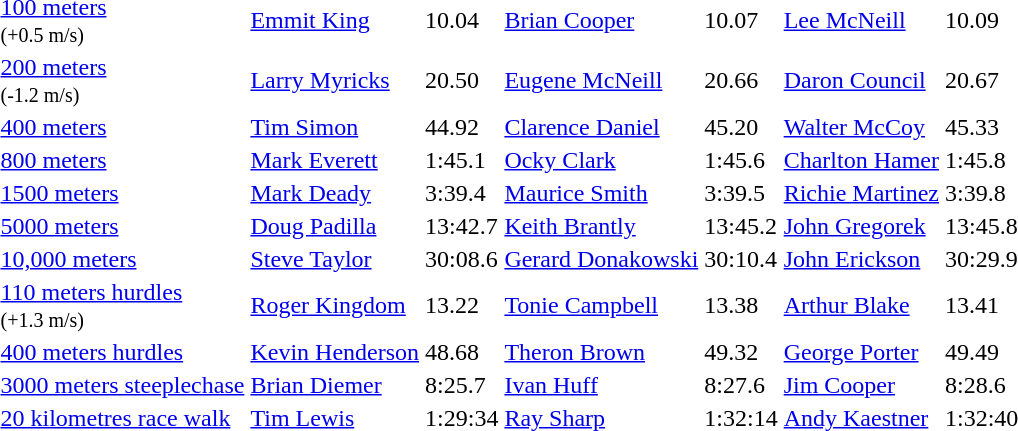<table>
<tr>
<td><a href='#'>100 meters</a> <br><small>(+0.5 m/s)</small></td>
<td><a href='#'>Emmit King</a></td>
<td>10.04</td>
<td><a href='#'>Brian Cooper</a></td>
<td>10.07</td>
<td><a href='#'>Lee McNeill</a></td>
<td>10.09</td>
</tr>
<tr>
<td><a href='#'>200 meters</a> <br><small>(-1.2 m/s)</small></td>
<td><a href='#'>Larry Myricks</a></td>
<td>20.50</td>
<td><a href='#'>Eugene McNeill</a></td>
<td>20.66</td>
<td><a href='#'>Daron Council</a></td>
<td>20.67</td>
</tr>
<tr>
<td><a href='#'>400 meters</a></td>
<td><a href='#'>Tim Simon</a></td>
<td>44.92</td>
<td><a href='#'>Clarence Daniel</a></td>
<td>45.20</td>
<td><a href='#'>Walter McCoy</a></td>
<td>45.33</td>
</tr>
<tr>
<td><a href='#'>800 meters</a></td>
<td><a href='#'>Mark Everett</a></td>
<td>1:45.1</td>
<td><a href='#'>Ocky Clark</a></td>
<td>1:45.6</td>
<td><a href='#'>Charlton Hamer</a></td>
<td>1:45.8</td>
</tr>
<tr>
<td><a href='#'>1500 meters</a></td>
<td><a href='#'>Mark Deady</a></td>
<td>3:39.4</td>
<td><a href='#'>Maurice Smith</a></td>
<td>3:39.5</td>
<td><a href='#'>Richie Martinez</a></td>
<td>3:39.8</td>
</tr>
<tr>
<td><a href='#'>5000 meters</a></td>
<td><a href='#'>Doug Padilla</a></td>
<td>13:42.7</td>
<td><a href='#'>Keith Brantly</a></td>
<td>13:45.2</td>
<td><a href='#'>John Gregorek</a></td>
<td>13:45.8</td>
</tr>
<tr>
<td><a href='#'>10,000 meters</a></td>
<td><a href='#'>Steve Taylor</a></td>
<td>30:08.6</td>
<td><a href='#'>Gerard Donakowski</a></td>
<td>30:10.4</td>
<td><a href='#'>John Erickson</a></td>
<td>30:29.9</td>
</tr>
<tr>
<td><a href='#'>110 meters hurdles</a><br><small>(+1.3 m/s)</small></td>
<td><a href='#'>Roger Kingdom</a></td>
<td>13.22</td>
<td><a href='#'>Tonie Campbell</a></td>
<td>13.38</td>
<td><a href='#'>Arthur Blake</a></td>
<td>13.41</td>
</tr>
<tr>
<td><a href='#'>400 meters hurdles</a></td>
<td><a href='#'>Kevin Henderson</a></td>
<td>48.68</td>
<td><a href='#'>Theron Brown</a></td>
<td>49.32</td>
<td><a href='#'>George Porter</a></td>
<td>49.49</td>
</tr>
<tr>
<td><a href='#'>3000 meters steeplechase</a></td>
<td><a href='#'>Brian Diemer</a></td>
<td>8:25.7</td>
<td><a href='#'>Ivan Huff</a></td>
<td>8:27.6</td>
<td><a href='#'>Jim Cooper</a></td>
<td>8:28.6</td>
</tr>
<tr>
<td><a href='#'>20 kilometres race walk</a></td>
<td><a href='#'>Tim Lewis</a></td>
<td>1:29:34</td>
<td><a href='#'>Ray Sharp</a></td>
<td>1:32:14</td>
<td><a href='#'>Andy Kaestner</a></td>
<td>1:32:40</td>
</tr>
</table>
